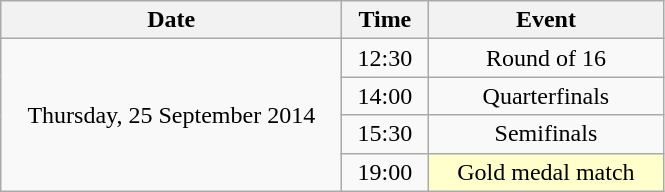<table class = "wikitable" style="text-align:center;">
<tr>
<th width=220>Date</th>
<th width=50>Time</th>
<th width=150>Event</th>
</tr>
<tr>
<td rowspan=4>Thursday, 25 September 2014</td>
<td>12:30</td>
<td>Round of 16</td>
</tr>
<tr>
<td>14:00</td>
<td>Quarterfinals</td>
</tr>
<tr>
<td>15:30</td>
<td>Semifinals</td>
</tr>
<tr>
<td>19:00</td>
<td bgcolor=ffffcc>Gold medal match</td>
</tr>
</table>
